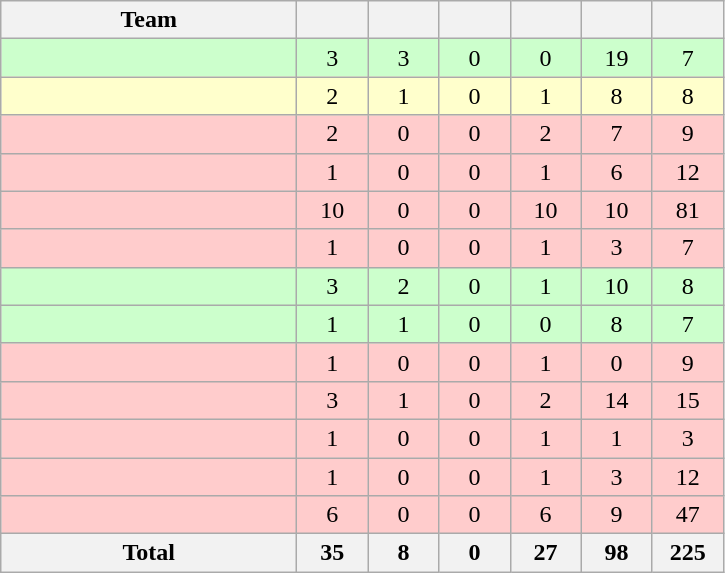<table class="wikitable" style="text-align:center;">
<tr>
<th width=190>Team</th>
<th width=40></th>
<th width=40></th>
<th width=40></th>
<th width=40></th>
<th width=40></th>
<th width=40></th>
</tr>
<tr bgcolor=#CCFFCC>
<td align=left></td>
<td>3</td>
<td>3</td>
<td>0</td>
<td>0</td>
<td>19</td>
<td>7</td>
</tr>
<tr bgcolor=#FFFFCC>
<td align=left></td>
<td>2</td>
<td>1</td>
<td>0</td>
<td>1</td>
<td>8</td>
<td>8</td>
</tr>
<tr bgcolor=#FFCCCC>
<td align=left></td>
<td>2</td>
<td>0</td>
<td>0</td>
<td>2</td>
<td>7</td>
<td>9</td>
</tr>
<tr bgcolor=#FFCCCC>
<td align=left></td>
<td>1</td>
<td>0</td>
<td>0</td>
<td>1</td>
<td>6</td>
<td>12</td>
</tr>
<tr bgcolor=#FFCCCC>
<td align=left></td>
<td>10</td>
<td>0</td>
<td>0</td>
<td>10</td>
<td>10</td>
<td>81</td>
</tr>
<tr bgcolor=#FFCCCC>
<td align=left></td>
<td>1</td>
<td>0</td>
<td>0</td>
<td>1</td>
<td>3</td>
<td>7</td>
</tr>
<tr bgcolor=#CCFFCC>
<td align=left></td>
<td>3</td>
<td>2</td>
<td>0</td>
<td>1</td>
<td>10</td>
<td>8</td>
</tr>
<tr bgcolor=#CCFFCC>
<td align=left></td>
<td>1</td>
<td>1</td>
<td>0</td>
<td>0</td>
<td>8</td>
<td>7</td>
</tr>
<tr bgcolor=#FFCCCC>
<td align=left></td>
<td>1</td>
<td>0</td>
<td>0</td>
<td>1</td>
<td>0</td>
<td>9</td>
</tr>
<tr bgcolor=#FFCCCC>
<td align=left></td>
<td>3</td>
<td>1</td>
<td>0</td>
<td>2</td>
<td>14</td>
<td>15</td>
</tr>
<tr bgcolor=#FFCCCC>
<td align=left></td>
<td>1</td>
<td>0</td>
<td>0</td>
<td>1</td>
<td>1</td>
<td>3</td>
</tr>
<tr bgcolor=#FFCCCC>
<td align=left></td>
<td>1</td>
<td>0</td>
<td>0</td>
<td>1</td>
<td>3</td>
<td>12</td>
</tr>
<tr bgcolor=#FFCCCC>
<td align=left></td>
<td>6</td>
<td>0</td>
<td>0</td>
<td>6</td>
<td>9</td>
<td>47</td>
</tr>
<tr class="sortbottom">
<th>Total</th>
<th>35</th>
<th>8</th>
<th>0</th>
<th>27</th>
<th>98</th>
<th>225</th>
</tr>
</table>
